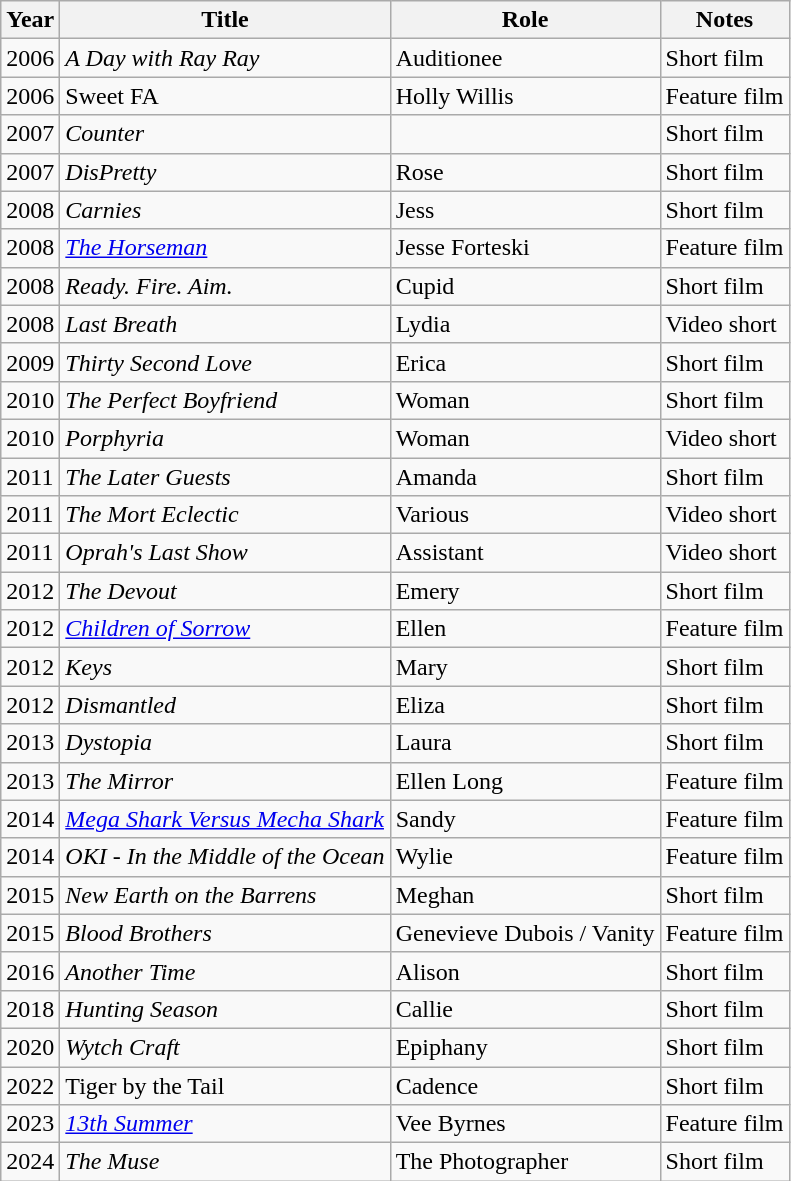<table class=wikitable>
<tr>
<th>Year</th>
<th>Title</th>
<th>Role</th>
<th>Notes</th>
</tr>
<tr>
<td>2006</td>
<td><em>A Day with Ray Ray</em></td>
<td>Auditionee</td>
<td>Short film</td>
</tr>
<tr>
<td>2006</td>
<td>Sweet FA</td>
<td>Holly Willis</td>
<td>Feature film</td>
</tr>
<tr>
<td>2007</td>
<td><em>Counter</em></td>
<td></td>
<td>Short film</td>
</tr>
<tr>
<td>2007</td>
<td><em>DisPretty</em></td>
<td>Rose</td>
<td>Short film</td>
</tr>
<tr>
<td>2008</td>
<td><em>Carnies</em></td>
<td>Jess</td>
<td>Short film</td>
</tr>
<tr>
<td>2008</td>
<td><em><a href='#'>The Horseman</a></em></td>
<td>Jesse Forteski</td>
<td>Feature film</td>
</tr>
<tr>
<td>2008</td>
<td><em>Ready. Fire. Aim.</em></td>
<td>Cupid</td>
<td>Short film</td>
</tr>
<tr>
<td>2008</td>
<td><em>Last Breath</em></td>
<td>Lydia</td>
<td>Video short</td>
</tr>
<tr>
<td>2009</td>
<td><em>Thirty Second Love</em></td>
<td>Erica</td>
<td>Short film</td>
</tr>
<tr>
<td>2010</td>
<td><em>The Perfect Boyfriend</em></td>
<td>Woman</td>
<td>Short film</td>
</tr>
<tr>
<td>2010</td>
<td><em>Porphyria</em></td>
<td>Woman</td>
<td>Video short</td>
</tr>
<tr>
<td>2011</td>
<td><em>The Later Guests</em></td>
<td>Amanda</td>
<td>Short film</td>
</tr>
<tr>
<td>2011</td>
<td><em>The Mort Eclectic</em></td>
<td>Various</td>
<td>Video short</td>
</tr>
<tr>
<td>2011</td>
<td><em>Oprah's Last Show</em></td>
<td>Assistant</td>
<td>Video short</td>
</tr>
<tr>
<td>2012</td>
<td><em>The Devout</em></td>
<td>Emery</td>
<td>Short film</td>
</tr>
<tr>
<td>2012</td>
<td><em><a href='#'>Children of Sorrow</a></em></td>
<td>Ellen</td>
<td>Feature film</td>
</tr>
<tr>
<td>2012</td>
<td><em>Keys</em></td>
<td>Mary</td>
<td>Short film</td>
</tr>
<tr>
<td>2012</td>
<td><em>Dismantled</em></td>
<td>Eliza</td>
<td>Short film</td>
</tr>
<tr>
<td>2013</td>
<td><em>Dystopia</em></td>
<td>Laura</td>
<td>Short film</td>
</tr>
<tr>
<td>2013</td>
<td><em>The Mirror</em></td>
<td>Ellen Long</td>
<td>Feature film</td>
</tr>
<tr>
<td>2014</td>
<td><em><a href='#'>Mega Shark Versus Mecha Shark</a></em></td>
<td>Sandy</td>
<td>Feature film</td>
</tr>
<tr>
<td>2014</td>
<td><em>OKI - In the Middle of the Ocean</em></td>
<td>Wylie</td>
<td>Feature film</td>
</tr>
<tr>
<td>2015</td>
<td><em>New Earth on the Barrens</em></td>
<td>Meghan</td>
<td>Short film</td>
</tr>
<tr>
<td>2015</td>
<td><em>Blood Brothers</em></td>
<td>Genevieve Dubois / Vanity</td>
<td>Feature film</td>
</tr>
<tr>
<td>2016</td>
<td><em>Another Time</em></td>
<td>Alison</td>
<td>Short film</td>
</tr>
<tr>
<td>2018</td>
<td><em>Hunting Season</em></td>
<td>Callie</td>
<td>Short film</td>
</tr>
<tr>
<td>2020</td>
<td><em>Wytch Craft</em></td>
<td>Epiphany</td>
<td>Short film</td>
</tr>
<tr>
<td>2022</td>
<td>Tiger by the Tail</td>
<td>Cadence</td>
<td>Short film</td>
</tr>
<tr>
<td>2023</td>
<td><em><a href='#'>13th Summer</a></em></td>
<td>Vee Byrnes</td>
<td>Feature film</td>
</tr>
<tr>
<td>2024</td>
<td><em>The Muse</em></td>
<td>The Photographer</td>
<td>Short film</td>
</tr>
</table>
